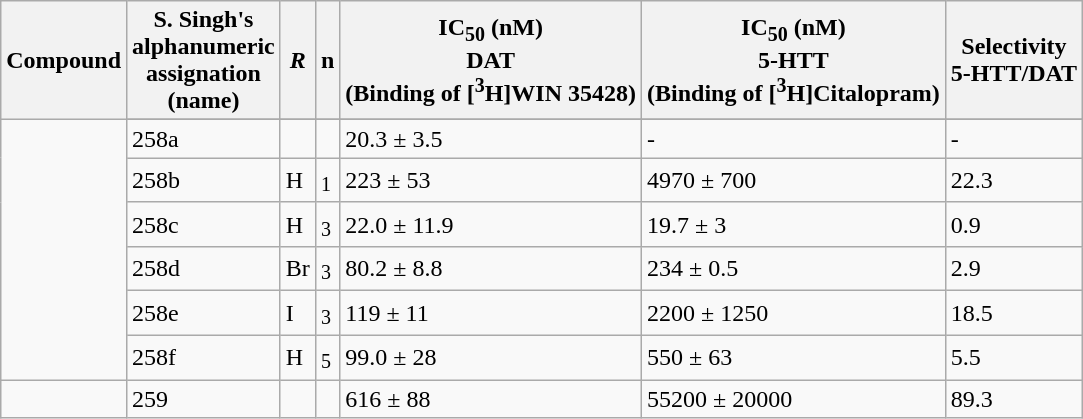<table class="wikitable sortable">
<tr>
<th>Compound</th>
<th>S. Singh's<br>alphanumeric<br>assignation<br>(name)</th>
<th><em>R</em></th>
<th>n</th>
<th>IC<sub>50</sub> (nM)<br>DAT<br>(Binding of [<sup>3</sup>H]WIN 35428)</th>
<th>IC<sub>50</sub> (nM)<br>5-HTT<br>(Binding of [<sup>3</sup>H]Citalopram)</th>
<th>Selectivity<br>5-HTT/DAT</th>
</tr>
<tr>
<td rowspan=7></td>
</tr>
<tr>
<td>258a</td>
<td></td>
<td></td>
<td>20.3 ± 3.5</td>
<td>-</td>
<td>-</td>
</tr>
<tr>
<td>258b</td>
<td>H</td>
<td><sub>1</sub></td>
<td>223 ± 53</td>
<td>4970 ± 700</td>
<td>22.3</td>
</tr>
<tr>
<td>258c</td>
<td>H</td>
<td><sub>3</sub></td>
<td>22.0 ± 11.9</td>
<td>19.7 ± 3</td>
<td>0.9</td>
</tr>
<tr>
<td>258d</td>
<td>Br</td>
<td><sub>3</sub></td>
<td>80.2 ± 8.8</td>
<td>234 ± 0.5</td>
<td>2.9</td>
</tr>
<tr>
<td>258e</td>
<td>I</td>
<td><sub>3</sub></td>
<td>119 ± 11</td>
<td>2200 ± 1250</td>
<td>18.5</td>
</tr>
<tr>
<td>258f</td>
<td>H</td>
<td><sub>5</sub></td>
<td>99.0 ± 28</td>
<td>550 ± 63</td>
<td>5.5</td>
</tr>
<tr>
<td></td>
<td>259</td>
<td></td>
<td></td>
<td>616 ± 88</td>
<td>55200 ± 20000</td>
<td>89.3</td>
</tr>
</table>
